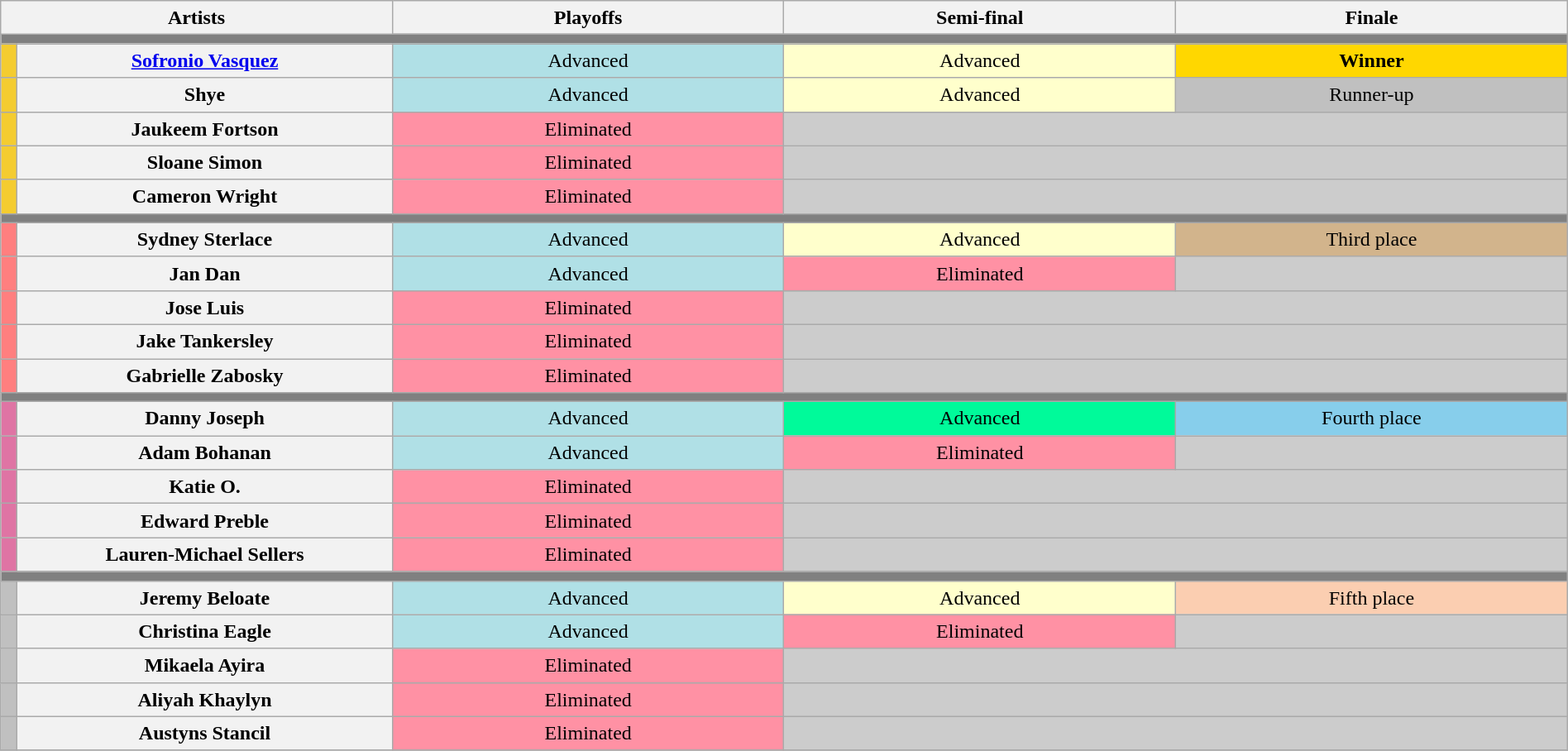<table class="wikitable" style="text-align:center; line-height:20px; width:100%">
<tr>
<th colspan="2" rowspan="2" width="20%">Artists</th>
<th style="width:20%">Playoffs</th>
<th style="width:20%">Semi-final</th>
<th style="width:20%">Finale</th>
</tr>
<tr>
</tr>
<tr>
<th colspan="5" style="background:gray"></th>
</tr>
<tr>
<th style="background:#F4CC30"></th>
<th scope="row"><a href='#'>Sofronio Vasquez</a></th>
<td style="background:#b0e0e6">Advanced</td>
<td style="background:#FFFFCC">Advanced</td>
<td style="background: gold"><strong>Winner</strong></td>
</tr>
<tr>
<th style="background:#F4CC30"></th>
<th scope="row">Shye</th>
<td style="background:#b0e0e6">Advanced</td>
<td style="background:#FFFFCC">Advanced</td>
<td style="background: silver">Runner-up</td>
</tr>
<tr>
<th style="background:#F4CC30"></th>
<th scope="row">Jaukeem Fortson</th>
<td style="background:#FF91A4">Eliminated</td>
<td colspan="2" style="background:#ccc"></td>
</tr>
<tr>
<th style="background:#F4CC30"></th>
<th scope="row">Sloane Simon</th>
<td style="background:#FF91A4">Eliminated</td>
<td colspan="2" style="background:#ccc"></td>
</tr>
<tr>
<th style="background:#F4CC30"></th>
<th scope="row">Cameron Wright</th>
<td style="background:#FF91A4">Eliminated</td>
<td colspan="2" style="background:#ccc"></td>
</tr>
<tr>
<th colspan="7" style="background:gray"></th>
</tr>
<tr>
<th style="background:#FF7F7F"></th>
<th scope="row">Sydney Sterlace</th>
<td style="background:#b0e0e6">Advanced</td>
<td style="background:#FFFFCC">Advanced</td>
<td style="background: tan">Third place</td>
</tr>
<tr>
<th style="background:#FF7F7F"></th>
<th scope="row">Jan Dan</th>
<td style="background:#b0e0e6">Advanced</td>
<td style="background:#FF91A4">Eliminated</td>
<td style="background:#ccc"></td>
</tr>
<tr>
<th style="background:#FF7F7F"></th>
<th scope="row">Jose Luis</th>
<td style="background:#FF91A4">Eliminated</td>
<td colspan="4" style="background:#ccc"></td>
</tr>
<tr>
<th style="background:#FF7F7F"></th>
<th scope="row">Jake Tankersley</th>
<td style="background:#FF91A4">Eliminated</td>
<td colspan="4" style="background:#ccc"></td>
</tr>
<tr>
<th style="background:#FF7F7F"></th>
<th scope="row">Gabrielle Zabosky</th>
<td style="background:#FF91A4">Eliminated</td>
<td colspan="4" style="background:#ccc"></td>
</tr>
<tr>
<th colspan="7" style="background:gray"></th>
</tr>
<tr>
<th style="background:#df74a4"></th>
<th scope="row">Danny Joseph</th>
<td style="background:#b0e0e6">Advanced</td>
<td style="background:#00FA9A">Advanced</td>
<td style="background: skyblue">Fourth place</td>
</tr>
<tr>
<th style="background:#df74a4"></th>
<th scope="row">Adam Bohanan</th>
<td style="background:#b0e0e6">Advanced</td>
<td style="background:#FF91A4">Eliminated</td>
<td style="background:#ccc"></td>
</tr>
<tr>
<th style="background:#df74a4"></th>
<th scope="row">Katie O.</th>
<td style="background:#FF91A4">Eliminated</td>
<td colspan="2" style="background:#ccc"></td>
</tr>
<tr>
<th style="background:#df74a4"></th>
<th scope="row">Edward Preble</th>
<td style="background:#FF91A4">Eliminated</td>
<td colspan="2" style="background:#ccc"></td>
</tr>
<tr>
<th style="background:#df74a4"></th>
<th scope="row">Lauren-Michael Sellers</th>
<td style="background:#FF91A4">Eliminated</td>
<td colspan="2" style="background:#ccc"></td>
</tr>
<tr>
<th colspan="7" style="background:gray"></th>
</tr>
<tr>
<th style="background:#C0C0C0"></th>
<th scope="row">Jeremy Beloate</th>
<td style="background:#b0e0e6">Advanced</td>
<td style="background:#FFFFCC">Advanced</td>
<td style="background:#fbceb1">Fifth place</td>
</tr>
<tr>
<th style="background:#C0C0C0"></th>
<th scope="row">Christina Eagle</th>
<td style="background:#b0e0e6">Advanced</td>
<td style="background:#FF91A4">Eliminated</td>
<td style="background:#ccc"></td>
</tr>
<tr>
<th style="background:#C0C0C0"></th>
<th scope="row">Mikaela Ayira</th>
<td style="background:#FF91A4">Eliminated</td>
<td colspan="2" style="background:#ccc"></td>
</tr>
<tr>
<th style="background:#C0C0C0"></th>
<th scope="row">Aliyah Khaylyn</th>
<td style="background:#FF91A4">Eliminated</td>
<td colspan="2" style="background:#ccc"></td>
</tr>
<tr>
<th style="background:#C0C0C0"></th>
<th scope="row">Austyns Stancil</th>
<td style="background:#FF91A4">Eliminated</td>
<td colspan="2" style="background:#ccc"></td>
</tr>
<tr>
</tr>
</table>
